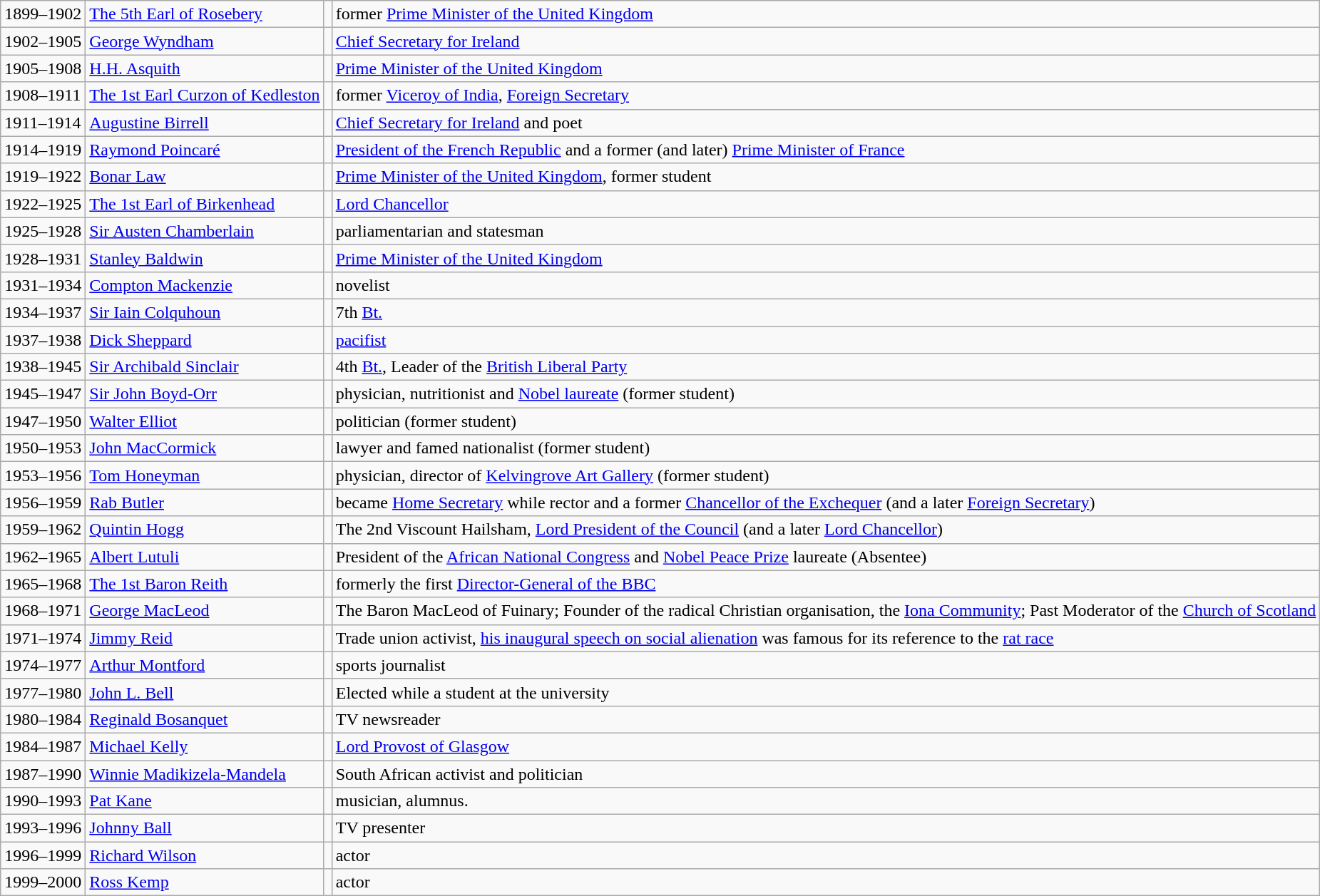<table class="wikitable">
<tr>
<td style="white-space: nowrap">1899–1902</td>
<td><a href='#'>The 5th Earl of Rosebery</a></td>
<td></td>
<td>former <a href='#'>Prime Minister of the United Kingdom</a></td>
</tr>
<tr>
<td>1902–1905</td>
<td><a href='#'>George Wyndham</a></td>
<td></td>
<td><a href='#'>Chief Secretary for Ireland</a></td>
</tr>
<tr>
<td>1905–1908</td>
<td><a href='#'>H.H. Asquith</a></td>
<td></td>
<td><a href='#'>Prime Minister of the United Kingdom</a></td>
</tr>
<tr>
<td>1908–1911</td>
<td><a href='#'>The 1st Earl Curzon of Kedleston</a></td>
<td></td>
<td>former <a href='#'>Viceroy of India</a>, <a href='#'>Foreign Secretary</a></td>
</tr>
<tr>
<td>1911–1914</td>
<td><a href='#'>Augustine Birrell</a></td>
<td></td>
<td><a href='#'>Chief Secretary for Ireland</a> and poet</td>
</tr>
<tr>
<td>1914–1919</td>
<td><a href='#'>Raymond Poincaré</a></td>
<td></td>
<td><a href='#'>President of the French Republic</a> and a former (and later) <a href='#'>Prime Minister of France</a></td>
</tr>
<tr>
<td>1919–1922</td>
<td><a href='#'>Bonar Law</a></td>
<td></td>
<td><a href='#'>Prime Minister of the United Kingdom</a>, former student</td>
</tr>
<tr>
<td>1922–1925</td>
<td><a href='#'>The 1st Earl of Birkenhead</a></td>
<td></td>
<td><a href='#'>Lord Chancellor</a></td>
</tr>
<tr>
<td>1925–1928</td>
<td><a href='#'>Sir Austen Chamberlain</a></td>
<td></td>
<td>parliamentarian and statesman</td>
</tr>
<tr>
<td>1928–1931</td>
<td><a href='#'>Stanley Baldwin</a></td>
<td></td>
<td><a href='#'>Prime Minister of the United Kingdom</a></td>
</tr>
<tr>
<td>1931–1934</td>
<td><a href='#'>Compton Mackenzie</a></td>
<td></td>
<td>novelist</td>
</tr>
<tr>
<td>1934–1937</td>
<td><a href='#'>Sir Iain Colquhoun</a></td>
<td></td>
<td>7th <a href='#'>Bt.</a></td>
</tr>
<tr>
<td>1937–1938</td>
<td><a href='#'>Dick Sheppard</a></td>
<td></td>
<td><a href='#'>pacifist</a></td>
</tr>
<tr>
<td>1938–1945</td>
<td><a href='#'>Sir Archibald Sinclair</a></td>
<td></td>
<td>4th <a href='#'>Bt.</a>, Leader of the <a href='#'>British Liberal Party</a></td>
</tr>
<tr>
<td>1945–1947</td>
<td><a href='#'>Sir John Boyd-Orr</a></td>
<td></td>
<td>physician, nutritionist and <a href='#'>Nobel laureate</a> (former student)</td>
</tr>
<tr>
<td>1947–1950</td>
<td><a href='#'>Walter Elliot</a></td>
<td></td>
<td>politician (former student)</td>
</tr>
<tr>
<td>1950–1953</td>
<td><a href='#'>John MacCormick</a></td>
<td></td>
<td>lawyer and famed nationalist (former student)</td>
</tr>
<tr>
<td>1953–1956</td>
<td><a href='#'>Tom Honeyman</a></td>
<td></td>
<td>physician, director of <a href='#'>Kelvingrove Art Gallery</a> (former student)</td>
</tr>
<tr>
<td>1956–1959</td>
<td><a href='#'>Rab Butler</a></td>
<td></td>
<td>became <a href='#'>Home Secretary</a> while rector and a former <a href='#'>Chancellor of the Exchequer</a> (and a later <a href='#'>Foreign Secretary</a>)</td>
</tr>
<tr>
<td>1959–1962</td>
<td><a href='#'>Quintin Hogg</a></td>
<td></td>
<td>The 2nd Viscount Hailsham, <a href='#'>Lord President of the Council</a> (and a later <a href='#'>Lord Chancellor</a>)</td>
</tr>
<tr>
<td>1962–1965</td>
<td><a href='#'>Albert Lutuli</a></td>
<td></td>
<td>President of the <a href='#'>African National Congress</a> and <a href='#'>Nobel Peace Prize</a> laureate (Absentee)</td>
</tr>
<tr>
<td>1965–1968</td>
<td><a href='#'>The 1st Baron Reith</a></td>
<td></td>
<td>formerly the first <a href='#'>Director-General of the BBC</a></td>
</tr>
<tr>
<td>1968–1971</td>
<td><a href='#'>George MacLeod</a></td>
<td></td>
<td>The Baron MacLeod of Fuinary; Founder of the radical Christian organisation, the <a href='#'>Iona Community</a>; Past Moderator of the <a href='#'>Church of Scotland</a></td>
</tr>
<tr>
<td>1971–1974</td>
<td><a href='#'>Jimmy Reid</a></td>
<td></td>
<td>Trade union activist, <a href='#'>his inaugural speech on social alienation</a> was famous for its reference to the <a href='#'>rat race</a></td>
</tr>
<tr>
<td>1974–1977</td>
<td><a href='#'>Arthur Montford</a></td>
<td></td>
<td>sports journalist</td>
</tr>
<tr>
<td>1977–1980</td>
<td><a href='#'>John L. Bell</a></td>
<td></td>
<td>Elected while a student at the university</td>
</tr>
<tr>
<td>1980–1984</td>
<td><a href='#'>Reginald Bosanquet</a></td>
<td></td>
<td>TV newsreader</td>
</tr>
<tr>
<td>1984–1987</td>
<td><a href='#'>Michael Kelly</a></td>
<td></td>
<td><a href='#'>Lord Provost of Glasgow</a></td>
</tr>
<tr>
<td>1987–1990</td>
<td><a href='#'>Winnie Madikizela-Mandela</a></td>
<td style="white-space: nowrap"></td>
<td>South African activist and politician</td>
</tr>
<tr>
<td>1990–1993</td>
<td><a href='#'>Pat Kane</a></td>
<td></td>
<td>musician, alumnus.</td>
</tr>
<tr>
<td>1993–1996</td>
<td><a href='#'>Johnny Ball</a></td>
<td></td>
<td>TV presenter</td>
</tr>
<tr>
<td>1996–1999</td>
<td><a href='#'>Richard Wilson</a></td>
<td></td>
<td>actor</td>
</tr>
<tr>
<td>1999–2000</td>
<td><a href='#'>Ross Kemp</a></td>
<td></td>
<td>actor</td>
</tr>
</table>
